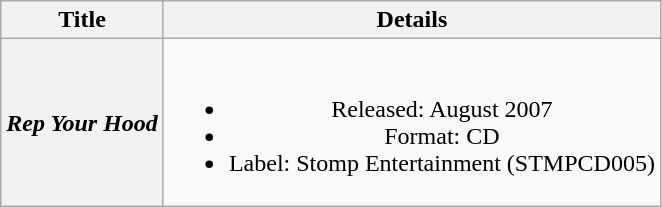<table class="wikitable plainrowheaders" style="text-align:center;" border="1">
<tr>
<th scope="col">Title</th>
<th scope="col">Details</th>
</tr>
<tr>
<th scope="row"><em>Rep Your Hood</em></th>
<td><br><ul><li>Released: August 2007</li><li>Format: CD</li><li>Label: Stomp Entertainment (STMPCD005)</li></ul></td>
</tr>
</table>
